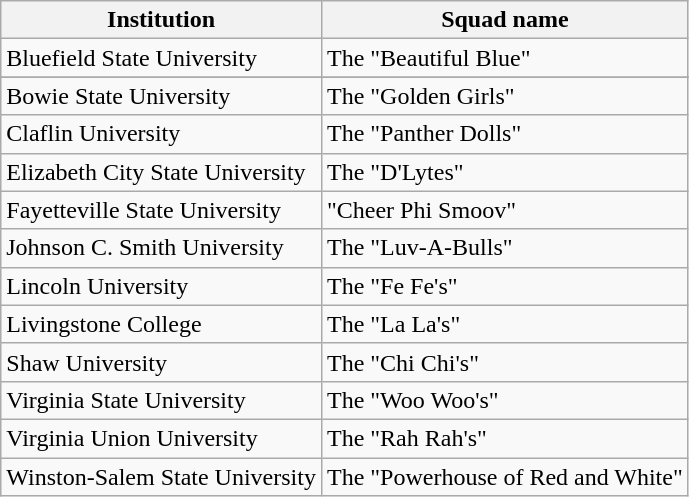<table class="wikitable">
<tr>
<th>Institution</th>
<th>Squad name</th>
</tr>
<tr>
<td>Bluefield State University</td>
<td>The "Beautiful Blue"</td>
</tr>
<tr>
</tr>
<tr>
<td>Bowie State University</td>
<td>The "Golden Girls"</td>
</tr>
<tr>
<td>Claflin University</td>
<td>The "Panther Dolls"</td>
</tr>
<tr>
<td>Elizabeth City State University</td>
<td>The "D'Lytes"</td>
</tr>
<tr>
<td>Fayetteville State University</td>
<td>"Cheer Phi Smoov"</td>
</tr>
<tr>
<td>Johnson C. Smith University</td>
<td>The "Luv-A-Bulls"</td>
</tr>
<tr>
<td>Lincoln University</td>
<td>The "Fe Fe's"</td>
</tr>
<tr>
<td>Livingstone College</td>
<td>The "La La's"</td>
</tr>
<tr>
<td>Shaw University</td>
<td>The "Chi Chi's"</td>
</tr>
<tr>
<td>Virginia State University</td>
<td>The "Woo Woo's"</td>
</tr>
<tr>
<td>Virginia Union University</td>
<td>The "Rah Rah's"</td>
</tr>
<tr>
<td>Winston-Salem State University</td>
<td>The "Powerhouse of Red and White"</td>
</tr>
</table>
